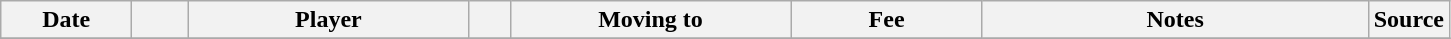<table class="wikitable sortable">
<tr>
<th style="width:80px;">Date</th>
<th style="width:30px;"></th>
<th style="width:180px;">Player</th>
<th style="width:20px;"></th>
<th style="width:180px;">Moving to</th>
<th style="width:120px;" class="unsortable">Fee</th>
<th style="width:250px;" class="unsortable">Notes</th>
<th style="width:20px;">Source</th>
</tr>
<tr>
</tr>
</table>
